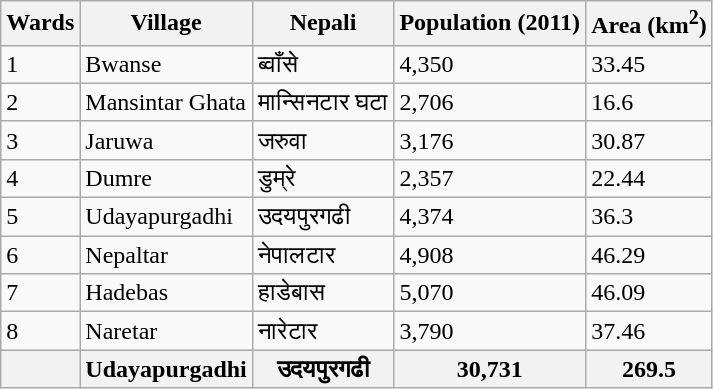<table class="wikitable sortable">
<tr>
<th>Wards</th>
<th>Village</th>
<th>Nepali</th>
<th>Population (2011)</th>
<th>Area (km<sup>2</sup>)</th>
</tr>
<tr>
<td>1</td>
<td>Bwanse</td>
<td>ब्वाँसे</td>
<td>4,350</td>
<td>33.45</td>
</tr>
<tr>
<td>2</td>
<td>Mansintar Ghata</td>
<td>मान्सिनटार घटा</td>
<td>2,706</td>
<td>16.6</td>
</tr>
<tr>
<td>3</td>
<td>Jaruwa</td>
<td>जरुवा</td>
<td>3,176</td>
<td>30.87</td>
</tr>
<tr>
<td>4</td>
<td>Dumre</td>
<td>डुम्रे</td>
<td>2,357</td>
<td>22.44</td>
</tr>
<tr>
<td>5</td>
<td>Udayapurgadhi</td>
<td>उदयपुरगढी</td>
<td>4,374</td>
<td>36.3</td>
</tr>
<tr>
<td>6</td>
<td>Nepaltar</td>
<td>नेपालटार</td>
<td>4,908</td>
<td>46.29</td>
</tr>
<tr>
<td>7</td>
<td>Hadebas</td>
<td>हाडेबास</td>
<td>5,070</td>
<td>46.09</td>
</tr>
<tr>
<td>8</td>
<td>Naretar</td>
<td>नारेटार</td>
<td>3,790</td>
<td>37.46</td>
</tr>
<tr>
<th></th>
<th>Udayapurgadhi</th>
<th>उदयपुरगढी</th>
<th>30,731</th>
<th>269.5</th>
</tr>
</table>
